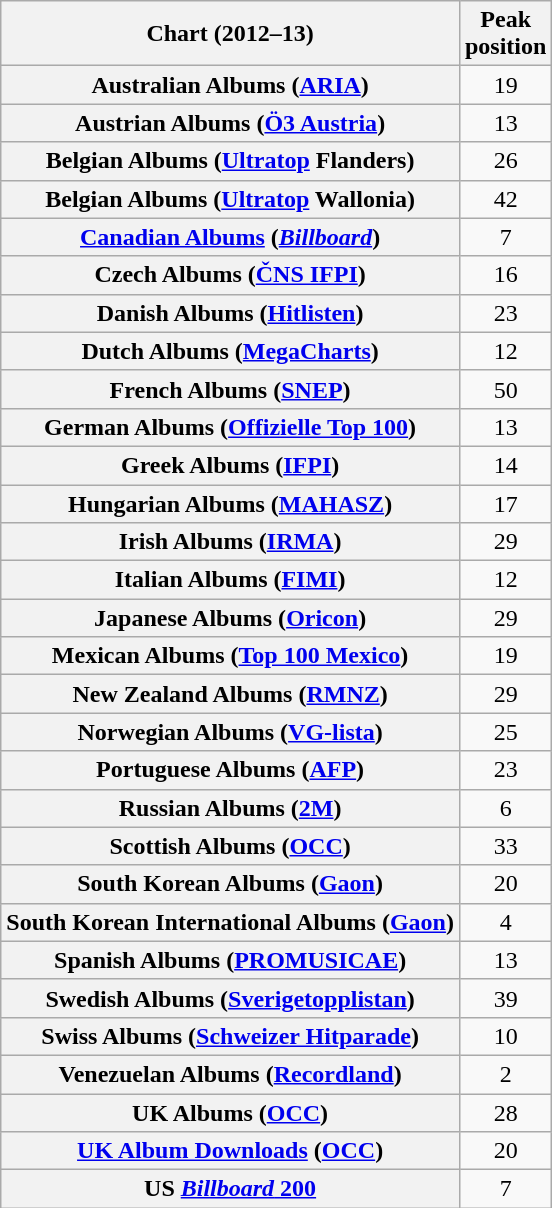<table class="wikitable sortable plainrowheaders" style="text-align:center">
<tr>
<th scope="col">Chart (2012–13)</th>
<th scope="col">Peak<br>position</th>
</tr>
<tr>
<th scope="row">Australian Albums (<a href='#'>ARIA</a>)</th>
<td align="center">19</td>
</tr>
<tr>
<th scope="row">Austrian Albums (<a href='#'>Ö3 Austria</a>)</th>
<td align="center">13</td>
</tr>
<tr>
<th scope="row">Belgian Albums (<a href='#'>Ultratop</a> Flanders)</th>
<td align="center">26</td>
</tr>
<tr>
<th scope="row">Belgian Albums (<a href='#'>Ultratop</a> Wallonia)</th>
<td align="center">42</td>
</tr>
<tr>
<th scope="row"><a href='#'>Canadian Albums</a> (<em><a href='#'>Billboard</a></em>)</th>
<td align="center">7</td>
</tr>
<tr>
<th scope="row">Czech Albums (<a href='#'>ČNS IFPI</a>)</th>
<td align="center">16</td>
</tr>
<tr>
<th scope="row">Danish Albums (<a href='#'>Hitlisten</a>)</th>
<td align="center">23</td>
</tr>
<tr>
<th scope="row">Dutch Albums (<a href='#'>MegaCharts</a>)</th>
<td align="center">12</td>
</tr>
<tr>
<th scope="row">French Albums (<a href='#'>SNEP</a>)</th>
<td align="center">50</td>
</tr>
<tr>
<th scope="row">German Albums (<a href='#'>Offizielle Top 100</a>)</th>
<td align="center">13</td>
</tr>
<tr>
<th scope="row">Greek Albums (<a href='#'>IFPI</a>)</th>
<td align="center">14</td>
</tr>
<tr>
<th scope="row">Hungarian Albums (<a href='#'>MAHASZ</a>)</th>
<td align="center">17</td>
</tr>
<tr>
<th scope="row">Irish Albums (<a href='#'>IRMA</a>)</th>
<td align="center">29</td>
</tr>
<tr>
<th scope="row">Italian Albums (<a href='#'>FIMI</a>)</th>
<td align="center">12</td>
</tr>
<tr>
<th scope="row">Japanese Albums (<a href='#'>Oricon</a>)</th>
<td align="center">29</td>
</tr>
<tr>
<th scope="row">Mexican Albums (<a href='#'>Top 100 Mexico</a>)</th>
<td align="center">19</td>
</tr>
<tr>
<th scope="row">New Zealand Albums (<a href='#'>RMNZ</a>)</th>
<td align="center">29</td>
</tr>
<tr>
<th scope="row">Norwegian Albums (<a href='#'>VG-lista</a>)</th>
<td align="center">25</td>
</tr>
<tr>
<th scope="row">Portuguese Albums (<a href='#'>AFP</a>)</th>
<td align="center">23</td>
</tr>
<tr>
<th scope="row">Russian Albums (<a href='#'>2M</a>)</th>
<td align="center">6</td>
</tr>
<tr>
<th scope="row">Scottish Albums (<a href='#'>OCC</a>)</th>
<td align="center">33</td>
</tr>
<tr>
<th scope="row">South Korean Albums (<a href='#'>Gaon</a>)</th>
<td align="center">20</td>
</tr>
<tr>
<th scope="row">South Korean International Albums (<a href='#'>Gaon</a>)</th>
<td align="center">4</td>
</tr>
<tr>
<th scope="row">Spanish Albums (<a href='#'>PROMUSICAE</a>)</th>
<td align="center">13</td>
</tr>
<tr>
<th scope="row">Swedish Albums (<a href='#'>Sverigetopplistan</a>)</th>
<td align="center">39</td>
</tr>
<tr>
<th scope="row">Swiss Albums (<a href='#'>Schweizer Hitparade</a>)</th>
<td align="center">10</td>
</tr>
<tr>
<th scope="row">Venezuelan Albums (<a href='#'>Recordland</a>)</th>
<td align="center">2</td>
</tr>
<tr>
<th scope="row">UK Albums (<a href='#'>OCC</a>)</th>
<td align="center">28</td>
</tr>
<tr>
<th scope="row"><a href='#'>UK Album Downloads</a> (<a href='#'>OCC</a>)</th>
<td>20</td>
</tr>
<tr>
<th scope="row">US <a href='#'><em>Billboard</em> 200</a></th>
<td align="center">7</td>
</tr>
</table>
